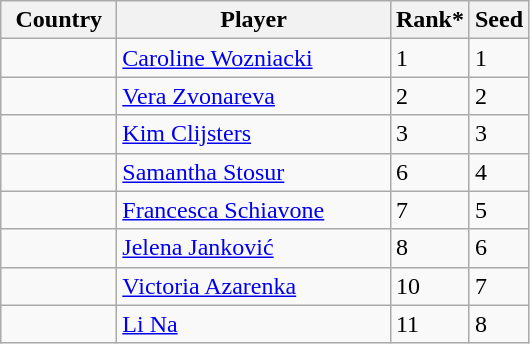<table class="sortable wikitable">
<tr>
<th width="70">Country</th>
<th width="175">Player</th>
<th>Rank*</th>
<th>Seed</th>
</tr>
<tr>
<td></td>
<td><a href='#'>Caroline Wozniacki</a></td>
<td>1</td>
<td>1</td>
</tr>
<tr>
<td></td>
<td><a href='#'>Vera Zvonareva</a></td>
<td>2</td>
<td>2</td>
</tr>
<tr>
<td></td>
<td><a href='#'>Kim Clijsters</a></td>
<td>3</td>
<td>3</td>
</tr>
<tr>
<td></td>
<td><a href='#'>Samantha Stosur</a></td>
<td>6</td>
<td>4</td>
</tr>
<tr>
<td></td>
<td><a href='#'>Francesca Schiavone</a></td>
<td>7</td>
<td>5</td>
</tr>
<tr>
<td></td>
<td><a href='#'>Jelena Janković</a></td>
<td>8</td>
<td>6</td>
</tr>
<tr>
<td></td>
<td><a href='#'>Victoria Azarenka</a></td>
<td>10</td>
<td>7</td>
</tr>
<tr>
<td></td>
<td><a href='#'>Li Na</a></td>
<td>11</td>
<td>8</td>
</tr>
</table>
